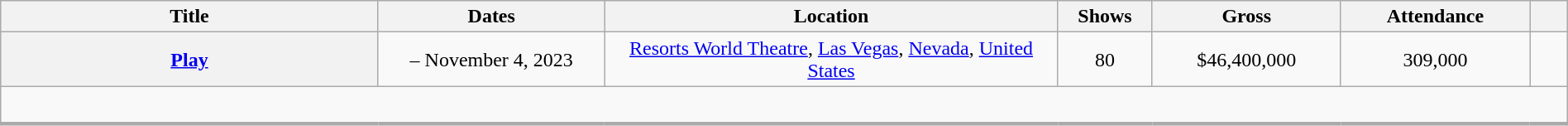<table class="wikitable sortable plainrowheaders" style="text-align:center;" width="100%">
<tr>
<th scope="col" width="20%">Title</th>
<th scope="col" width="12%">Dates</th>
<th scope="col" width="24%">Location</th>
<th scope="col" width="5%">Shows</th>
<th scope="col" width="10%">Gross</th>
<th scope="col" width="10%">Attendance</th>
<th scope="col" width="2%" class="unsortable"></th>
</tr>
<tr>
<th scope="row"><a href='#'>Play</a></th>
<td> – November 4, 2023</td>
<td><a href='#'>Resorts World Theatre</a>, <a href='#'>Las Vegas</a>, <a href='#'>Nevada</a>, <a href='#'>United States</a></td>
<td>80</td>
<td>$46,400,000</td>
<td>309,000</td>
<td></td>
</tr>
<tr class="expand-child">
<td colspan="8" style="border-bottom-width:3px; padding:5px;"><br></td>
</tr>
</table>
